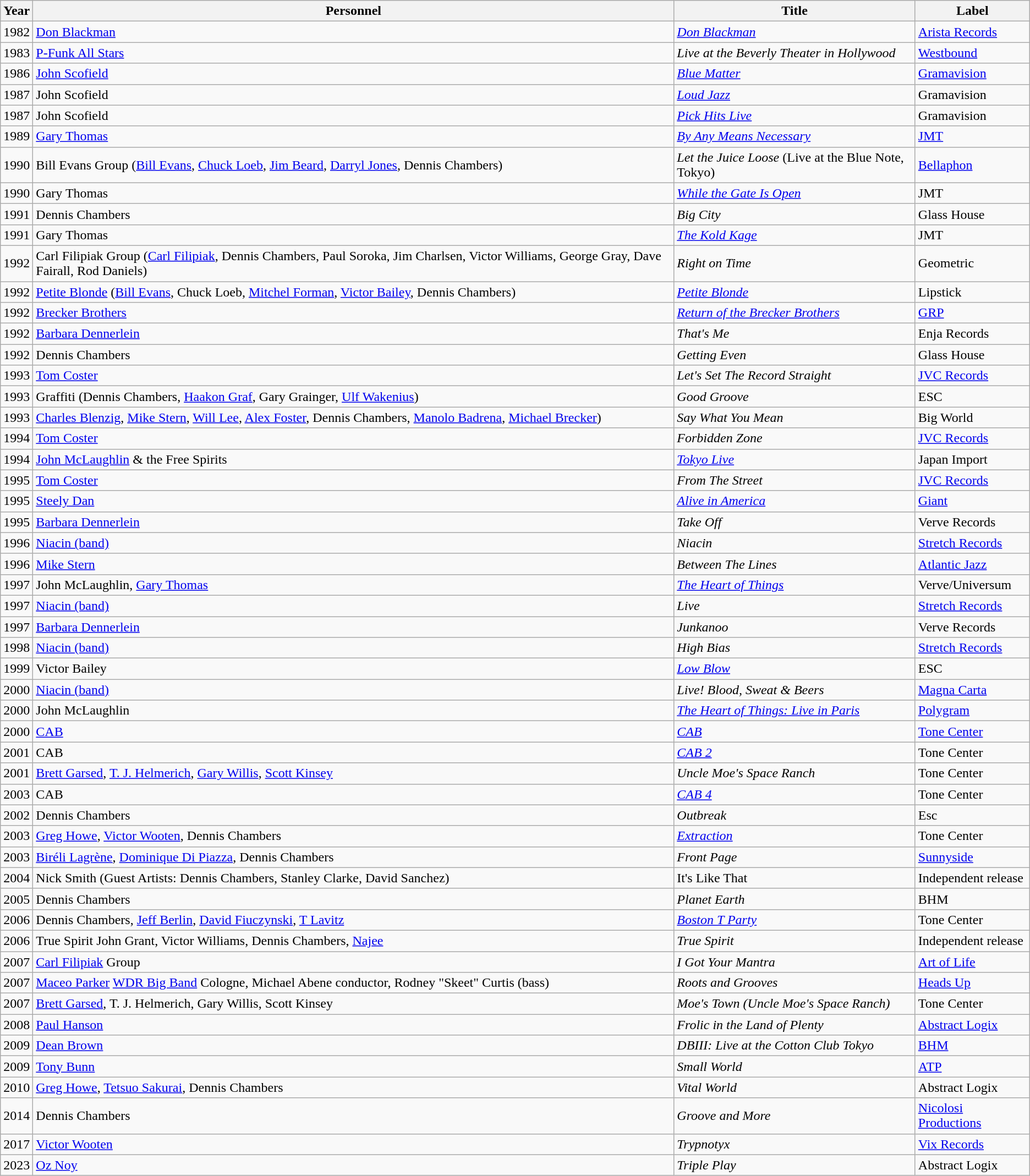<table class="wikitable">
<tr>
<th>Year</th>
<th>Personnel</th>
<th>Title</th>
<th>Label</th>
</tr>
<tr>
<td>1982</td>
<td><a href='#'>Don Blackman</a></td>
<td><em><a href='#'>Don Blackman</a></em></td>
<td><a href='#'>Arista Records</a></td>
</tr>
<tr>
<td>1983</td>
<td><a href='#'>P-Funk All Stars</a></td>
<td><em>Live at the Beverly Theater in Hollywood</em></td>
<td><a href='#'>Westbound</a></td>
</tr>
<tr>
<td>1986</td>
<td><a href='#'>John Scofield</a></td>
<td><em><a href='#'>Blue Matter</a></em></td>
<td><a href='#'>Gramavision</a></td>
</tr>
<tr>
<td>1987</td>
<td>John Scofield</td>
<td><em><a href='#'>Loud Jazz</a></em></td>
<td>Gramavision</td>
</tr>
<tr>
<td>1987</td>
<td>John Scofield</td>
<td><em><a href='#'>Pick Hits Live</a></em></td>
<td>Gramavision</td>
</tr>
<tr>
<td>1989</td>
<td><a href='#'>Gary Thomas</a></td>
<td><em><a href='#'>By Any Means Necessary</a></em></td>
<td><a href='#'>JMT</a></td>
</tr>
<tr>
<td>1990</td>
<td>Bill Evans Group (<a href='#'>Bill Evans</a>, <a href='#'>Chuck Loeb</a>, <a href='#'>Jim Beard</a>, <a href='#'>Darryl Jones</a>, Dennis Chambers)</td>
<td><em>Let the Juice Loose</em> (Live at the Blue Note, Tokyo)</td>
<td><a href='#'>Bellaphon</a></td>
</tr>
<tr>
<td>1990</td>
<td>Gary Thomas</td>
<td><em><a href='#'>While the Gate Is Open</a></em></td>
<td>JMT</td>
</tr>
<tr>
<td>1991</td>
<td>Dennis Chambers</td>
<td><em>Big City</em></td>
<td>Glass House</td>
</tr>
<tr>
<td>1991</td>
<td>Gary Thomas</td>
<td><em><a href='#'>The Kold Kage</a></em></td>
<td>JMT</td>
</tr>
<tr>
<td>1992</td>
<td>Carl Filipiak Group (<a href='#'>Carl Filipiak</a>, Dennis Chambers, Paul Soroka, Jim Charlsen, Victor Williams, George Gray, Dave Fairall, Rod Daniels)</td>
<td><em>Right on Time</em></td>
<td>Geometric</td>
</tr>
<tr>
<td>1992</td>
<td><a href='#'>Petite Blonde</a> (<a href='#'>Bill Evans</a>, Chuck Loeb, <a href='#'>Mitchel Forman</a>, <a href='#'>Victor Bailey</a>, Dennis Chambers)</td>
<td><em><a href='#'>Petite Blonde</a></em></td>
<td>Lipstick</td>
</tr>
<tr>
<td>1992</td>
<td><a href='#'>Brecker Brothers</a></td>
<td><em><a href='#'>Return of the Brecker Brothers</a></em></td>
<td><a href='#'>GRP</a></td>
</tr>
<tr>
<td>1992</td>
<td><a href='#'>Barbara Dennerlein</a></td>
<td><em>That's Me</em></td>
<td>Enja Records</td>
</tr>
<tr>
<td>1992</td>
<td>Dennis Chambers</td>
<td><em>Getting Even</em></td>
<td>Glass House</td>
</tr>
<tr>
<td>1993</td>
<td><a href='#'>Tom Coster</a></td>
<td><em>Let's Set The Record Straight</em></td>
<td><a href='#'>JVC Records</a></td>
</tr>
<tr>
<td>1993</td>
<td>Graffiti (Dennis Chambers, <a href='#'>Haakon Graf</a>, Gary Grainger, <a href='#'>Ulf Wakenius</a>)</td>
<td><em>Good Groove</em></td>
<td>ESC</td>
</tr>
<tr>
<td>1993</td>
<td><a href='#'>Charles Blenzig</a>, <a href='#'>Mike Stern</a>, <a href='#'>Will Lee</a>, <a href='#'>Alex Foster</a>, Dennis Chambers, <a href='#'>Manolo Badrena</a>, <a href='#'>Michael Brecker</a>)</td>
<td><em>Say What You Mean</em></td>
<td>Big World</td>
</tr>
<tr>
<td>1994</td>
<td><a href='#'>Tom Coster</a></td>
<td><em>Forbidden Zone</em></td>
<td><a href='#'>JVC Records</a></td>
</tr>
<tr>
<td>1994</td>
<td><a href='#'>John McLaughlin</a> & the Free Spirits</td>
<td><em><a href='#'>Tokyo Live</a></em></td>
<td>Japan Import</td>
</tr>
<tr>
<td>1995</td>
<td><a href='#'>Tom Coster</a></td>
<td><em>From The Street</em></td>
<td><a href='#'>JVC Records</a></td>
</tr>
<tr>
<td>1995</td>
<td><a href='#'>Steely Dan</a></td>
<td><em><a href='#'>Alive in America</a></em></td>
<td><a href='#'>Giant</a></td>
</tr>
<tr>
<td>1995</td>
<td><a href='#'>Barbara Dennerlein</a></td>
<td><em>Take Off</em></td>
<td>Verve Records</td>
</tr>
<tr>
<td>1996</td>
<td><a href='#'>Niacin (band)</a></td>
<td><em>Niacin</em></td>
<td><a href='#'>Stretch Records</a></td>
</tr>
<tr>
<td>1996</td>
<td><a href='#'>Mike Stern</a></td>
<td><em>Between The Lines</em></td>
<td><a href='#'>Atlantic Jazz</a></td>
</tr>
<tr>
<td>1997</td>
<td>John McLaughlin, <a href='#'>Gary Thomas</a></td>
<td><em><a href='#'>The Heart of Things</a></em></td>
<td>Verve/Universum</td>
</tr>
<tr>
<td>1997</td>
<td><a href='#'>Niacin (band)</a></td>
<td><em>Live</em></td>
<td><a href='#'>Stretch Records</a></td>
</tr>
<tr>
<td>1997</td>
<td><a href='#'>Barbara Dennerlein</a></td>
<td><em>Junkanoo</em></td>
<td>Verve Records</td>
</tr>
<tr>
<td>1998</td>
<td><a href='#'>Niacin (band)</a></td>
<td><em>High Bias</em></td>
<td><a href='#'>Stretch Records</a></td>
</tr>
<tr>
<td>1999</td>
<td>Victor Bailey</td>
<td><em><a href='#'>Low Blow</a></em></td>
<td>ESC</td>
</tr>
<tr>
<td>2000</td>
<td><a href='#'>Niacin (band)</a></td>
<td><em>Live! Blood, Sweat & Beers</em></td>
<td><a href='#'>Magna Carta</a></td>
</tr>
<tr>
<td>2000</td>
<td>John McLaughlin</td>
<td><em><a href='#'>The Heart of Things: Live in Paris</a></em></td>
<td><a href='#'>Polygram</a></td>
</tr>
<tr>
<td>2000</td>
<td><a href='#'>CAB</a></td>
<td><em><a href='#'>CAB</a></em></td>
<td><a href='#'>Tone Center</a></td>
</tr>
<tr>
<td>2001</td>
<td>CAB</td>
<td><em><a href='#'>CAB 2</a></em></td>
<td>Tone Center</td>
</tr>
<tr>
<td>2001</td>
<td><a href='#'>Brett Garsed</a>, <a href='#'>T. J. Helmerich</a>, <a href='#'>Gary Willis</a>, <a href='#'>Scott Kinsey</a></td>
<td><em>Uncle Moe's Space Ranch</em></td>
<td>Tone Center</td>
</tr>
<tr>
<td>2003</td>
<td>CAB</td>
<td><em><a href='#'>CAB 4</a></em></td>
<td>Tone Center</td>
</tr>
<tr>
<td>2002</td>
<td>Dennis Chambers</td>
<td><em>Outbreak</em></td>
<td>Esc</td>
</tr>
<tr>
<td>2003</td>
<td><a href='#'>Greg Howe</a>, <a href='#'>Victor Wooten</a>, Dennis Chambers</td>
<td><em><a href='#'>Extraction</a></em></td>
<td>Tone Center</td>
</tr>
<tr>
<td>2003</td>
<td><a href='#'>Biréli Lagrène</a>, <a href='#'>Dominique Di Piazza</a>, Dennis Chambers</td>
<td><em>Front Page</em></td>
<td><a href='#'>Sunnyside</a></td>
</tr>
<tr>
<td>2004</td>
<td>Nick Smith (Guest Artists: Dennis Chambers, Stanley Clarke, David Sanchez)</td>
<td>It's Like That</td>
<td>Independent release</td>
</tr>
<tr>
<td>2005</td>
<td>Dennis Chambers</td>
<td><em>Planet Earth</em></td>
<td>BHM</td>
</tr>
<tr>
<td>2006</td>
<td>Dennis Chambers, <a href='#'>Jeff Berlin</a>, <a href='#'>David Fiuczynski</a>, <a href='#'>T Lavitz</a></td>
<td><em><a href='#'>Boston T Party</a></em></td>
<td>Tone Center</td>
</tr>
<tr>
<td>2006</td>
<td>True Spirit John Grant, Victor Williams, Dennis Chambers, <a href='#'>Najee</a></td>
<td><em>True Spirit</em></td>
<td>Independent release</td>
</tr>
<tr>
<td>2007</td>
<td><a href='#'>Carl Filipiak</a> Group</td>
<td><em>I Got Your Mantra</em></td>
<td><a href='#'>Art of Life</a></td>
</tr>
<tr>
<td>2007</td>
<td><a href='#'>Maceo Parker</a> <a href='#'>WDR Big Band</a> Cologne, Michael Abene conductor, Rodney "Skeet" Curtis (bass)</td>
<td><em>Roots and Grooves</em></td>
<td><a href='#'>Heads Up</a></td>
</tr>
<tr>
<td>2007</td>
<td><a href='#'>Brett Garsed</a>, T. J. Helmerich, Gary Willis, Scott Kinsey</td>
<td><em>Moe's Town (Uncle Moe's Space Ranch)</em></td>
<td>Tone Center</td>
</tr>
<tr>
<td>2008</td>
<td><a href='#'>Paul Hanson</a></td>
<td><em>Frolic in the Land of Plenty</em></td>
<td><a href='#'>Abstract Logix</a></td>
</tr>
<tr>
<td>2009</td>
<td><a href='#'>Dean Brown</a></td>
<td><em>DBIII: Live at the Cotton Club Tokyo</em></td>
<td><a href='#'>BHM</a></td>
</tr>
<tr>
<td>2009</td>
<td><a href='#'>Tony Bunn</a></td>
<td><em>Small World</em></td>
<td><a href='#'>ATP</a></td>
</tr>
<tr>
<td>2010</td>
<td><a href='#'>Greg Howe</a>, <a href='#'>Tetsuo Sakurai</a>, Dennis Chambers</td>
<td><em>Vital World</em></td>
<td>Abstract Logix</td>
</tr>
<tr>
<td>2014</td>
<td>Dennis Chambers</td>
<td><em>Groove and More</em></td>
<td><a href='#'>Nicolosi Productions</a></td>
</tr>
<tr>
<td>2017</td>
<td><a href='#'>Victor Wooten</a></td>
<td><em>Trypnotyx</em></td>
<td><a href='#'>Vix Records</a></td>
</tr>
<tr>
<td>2023</td>
<td><a href='#'>Oz Noy</a></td>
<td><em>Triple Play</em></td>
<td>Abstract Logix</td>
</tr>
</table>
